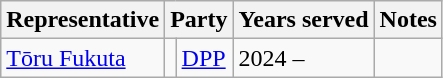<table class="wikitable">
<tr>
<th>Representative</th>
<th colspan="2">Party</th>
<th>Years served</th>
<th>Notes</th>
</tr>
<tr>
<td><a href='#'>Tōru Fukuta</a></td>
<td bgcolor=></td>
<td><a href='#'>DPP</a></td>
<td>2024 –</td>
<td></td>
</tr>
</table>
